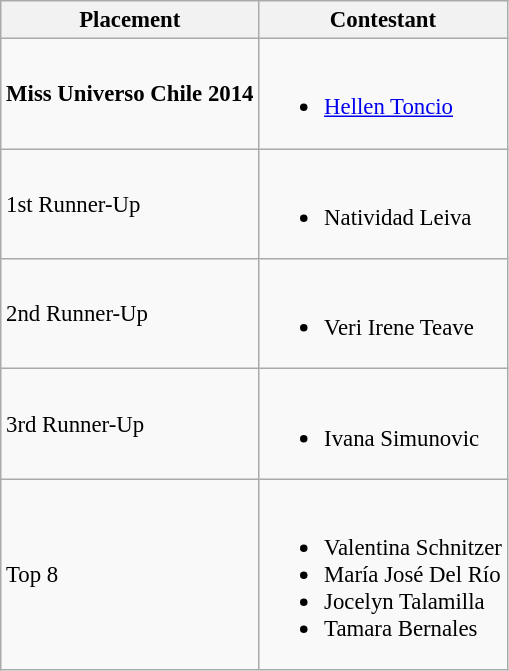<table class="wikitable sortable" style="font-size: 95%;">
<tr>
<th>Placement</th>
<th>Contestant</th>
</tr>
<tr>
<td><strong>Miss Universo Chile 2014</strong></td>
<td><br><ul><li><a href='#'>Hellen Toncio</a></li></ul></td>
</tr>
<tr>
<td>1st Runner-Up</td>
<td><br><ul><li>Natividad Leiva</li></ul></td>
</tr>
<tr>
<td>2nd Runner-Up</td>
<td><br><ul><li>Veri Irene Teave</li></ul></td>
</tr>
<tr>
<td>3rd Runner-Up</td>
<td><br><ul><li>Ivana Simunovic</li></ul></td>
</tr>
<tr>
<td>Top 8</td>
<td><br><ul><li>Valentina Schnitzer</li><li>María José Del Río</li><li>Jocelyn Talamilla</li><li>Tamara Bernales</li></ul></td>
</tr>
</table>
